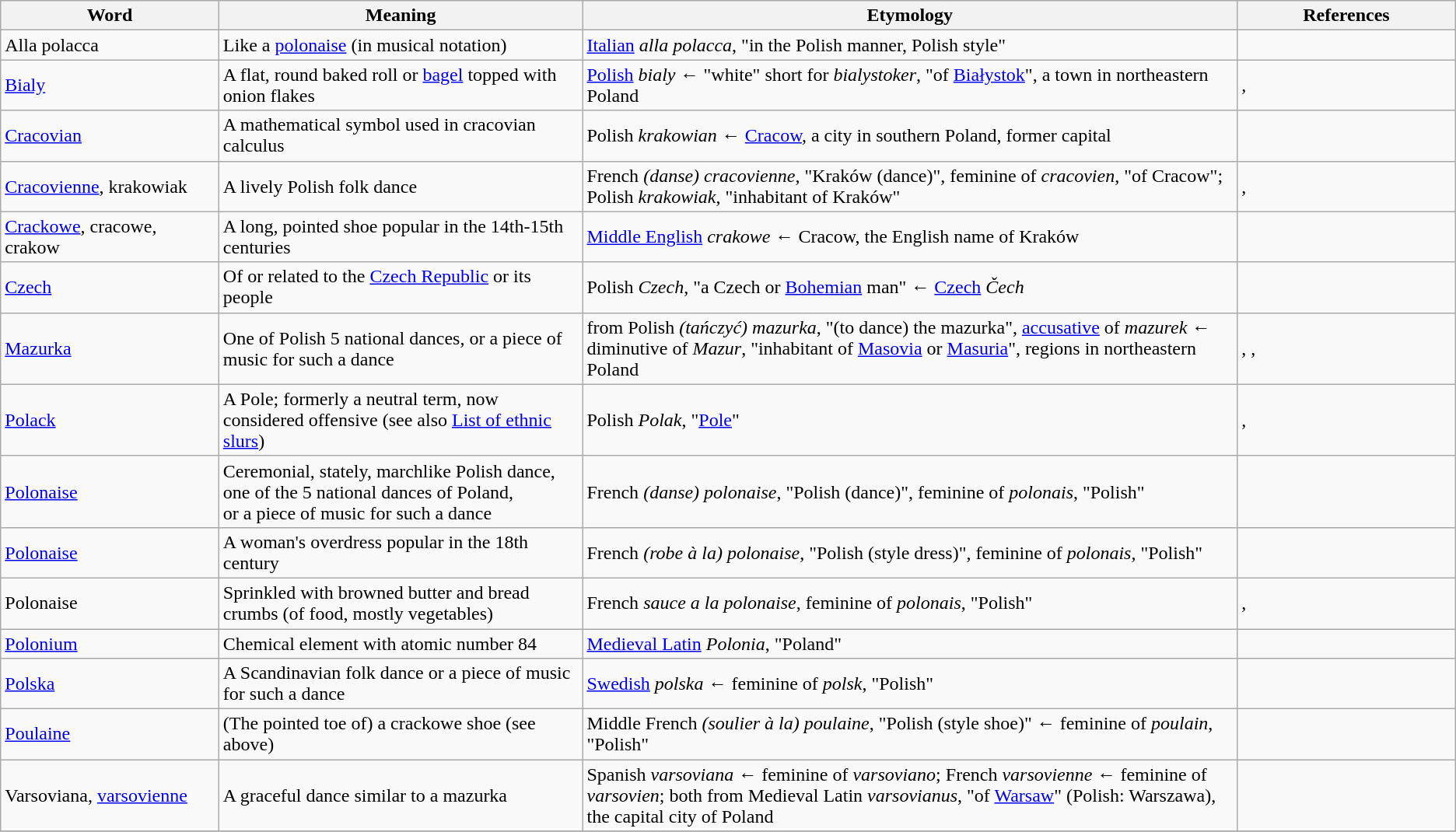<table class="wikitable">
<tr>
<th width="15%">Word</th>
<th width="25%">Meaning</th>
<th width="45%">Etymology</th>
<th width="15%">References</th>
</tr>
<tr>
<td>Alla polacca</td>
<td>Like a <a href='#'>polonaise</a> (in musical notation)</td>
<td><a href='#'>Italian</a> <em>alla polacca</em>, "in the Polish manner, Polish style"</td>
<td></td>
</tr>
<tr>
<td><a href='#'>Bialy</a></td>
<td>A flat, round baked roll or <a href='#'>bagel</a> topped with onion flakes</td>
<td><a href='#'>Polish</a> <em>bialy</em> ← "white" short for <em>bialystoker</em>, "of <a href='#'>Białystok</a>", a town in northeastern Poland</td>
<td>, </td>
</tr>
<tr>
<td><a href='#'>Cracovian</a></td>
<td>A mathematical symbol used in cracovian calculus</td>
<td>Polish <em>krakowian</em> ← <a href='#'>Cracow</a>, a city in southern Poland, former capital</td>
<td></td>
</tr>
<tr>
<td><a href='#'>Cracovienne</a>, krakowiak</td>
<td>A lively Polish folk dance</td>
<td>French <em>(danse) cracovienne</em>, "Kraków (dance)", feminine of <em>cracovien</em>, "of Cracow"; Polish <em>krakowiak</em>, "inhabitant of Kraków"</td>
<td>, </td>
</tr>
<tr>
<td><a href='#'>Crackowe</a>, cracowe, crakow</td>
<td>A long, pointed shoe popular in the 14th-15th centuries</td>
<td><a href='#'>Middle English</a> <em>crakowe</em> ← Cracow, the English name of Kraków</td>
<td></td>
</tr>
<tr>
<td><a href='#'>Czech</a></td>
<td>Of or related to the <a href='#'>Czech Republic</a> or its people</td>
<td>Polish <em>Czech</em>, "a Czech or <a href='#'>Bohemian</a> man" ← <a href='#'>Czech</a> <em>Čech</em></td>
<td></td>
</tr>
<tr>
<td><a href='#'>Mazurka</a></td>
<td>One of Polish 5 national dances, or a piece of music for such a dance</td>
<td>from Polish <em>(tańczyć) mazurka</em>, "(to dance) the mazurka", <a href='#'>accusative</a> of <em>mazurek</em> ← diminutive of <em>Mazur</em>, "inhabitant of <a href='#'>Masovia</a> or <a href='#'>Masuria</a>", regions in northeastern Poland</td>
<td>, , </td>
</tr>
<tr>
<td><a href='#'>Polack</a></td>
<td>A Pole; formerly a neutral term, now considered offensive (see also <a href='#'>List of ethnic slurs</a>)</td>
<td>Polish <em>Polak</em>, "<a href='#'>Pole</a>"</td>
<td>, </td>
</tr>
<tr>
<td><a href='#'>Polonaise</a></td>
<td>Ceremonial, stately, marchlike Polish dance, one of the 5 national dances of Poland,<br>or a piece of music for such a dance</td>
<td>French <em>(danse) polonaise</em>, "Polish (dance)", feminine of <em>polonais</em>, "Polish"</td>
<td></td>
</tr>
<tr>
<td><a href='#'>Polonaise</a></td>
<td>A woman's overdress popular in the 18th century</td>
<td>French <em>(robe à la) polonaise</em>, "Polish (style dress)", feminine of <em>polonais</em>, "Polish"</td>
<td></td>
</tr>
<tr>
<td>Polonaise</td>
<td>Sprinkled with browned butter and bread crumbs (of food, mostly vegetables)</td>
<td>French <em>sauce a la polonaise</em>, feminine of <em>polonais</em>, "Polish"</td>
<td>,  </td>
</tr>
<tr>
<td><a href='#'>Polonium</a></td>
<td>Chemical element with atomic number 84</td>
<td><a href='#'>Medieval Latin</a> <em>Polonia</em>, "Poland"</td>
<td></td>
</tr>
<tr>
<td><a href='#'>Polska</a></td>
<td>A Scandinavian folk dance or a piece of music for such a dance</td>
<td><a href='#'>Swedish</a> <em>polska</em> ← feminine of <em>polsk</em>, "Polish"</td>
<td></td>
</tr>
<tr>
<td><a href='#'>Poulaine</a></td>
<td>(The pointed toe of) a crackowe shoe (see above)</td>
<td>Middle French <em>(soulier à la) poulaine</em>, "Polish (style shoe)" ← feminine of <em>poulain</em>, "Polish"</td>
<td></td>
</tr>
<tr>
<td>Varsoviana, <a href='#'>varsovienne</a></td>
<td>A graceful dance similar to a mazurka</td>
<td>Spanish <em>varsoviana</em> ← feminine of <em>varsoviano</em>; French <em>varsovienne</em> ← feminine of <em>varsovien</em>; both from Medieval Latin <em>varsovianus</em>, "of <a href='#'>Warsaw</a>" (Polish: Warszawa), the capital city of Poland</td>
<td></td>
</tr>
<tr>
</tr>
</table>
